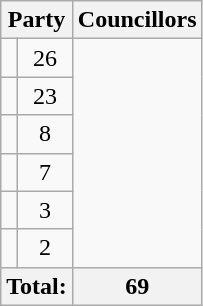<table class="wikitable">
<tr>
<th colspan="2">Party</th>
<th>Councillors</th>
</tr>
<tr>
<td></td>
<td align=center>26</td>
</tr>
<tr>
<td></td>
<td align=center>23</td>
</tr>
<tr>
<td></td>
<td align=center>8</td>
</tr>
<tr>
<td></td>
<td align=center>7</td>
</tr>
<tr>
<td></td>
<td align=center>3</td>
</tr>
<tr>
<td></td>
<td align=center>2</td>
</tr>
<tr>
<th colspan="2">Total:</th>
<th>69</th>
</tr>
</table>
